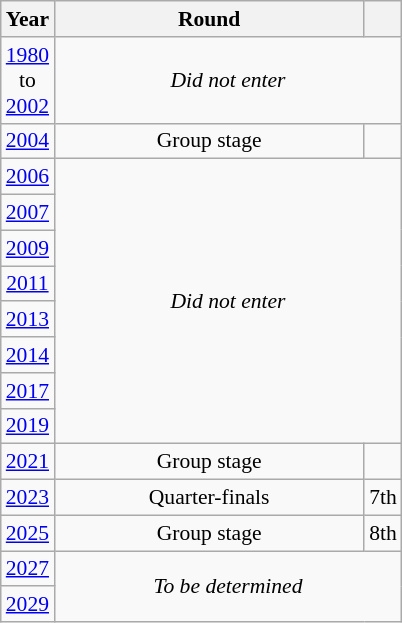<table class="wikitable" style="text-align: center; font-size:90%">
<tr>
<th>Year</th>
<th style="width:200px">Round</th>
<th></th>
</tr>
<tr>
<td><a href='#'>1980</a><br>to<br><a href='#'>2002</a></td>
<td colspan="2"><em>Did not enter</em></td>
</tr>
<tr>
<td><a href='#'>2004</a></td>
<td>Group stage</td>
<td></td>
</tr>
<tr>
<td><a href='#'>2006</a></td>
<td colspan="2" rowspan="8"><em>Did not enter</em></td>
</tr>
<tr>
<td><a href='#'>2007</a></td>
</tr>
<tr>
<td><a href='#'>2009</a></td>
</tr>
<tr>
<td><a href='#'>2011</a></td>
</tr>
<tr>
<td><a href='#'>2013</a></td>
</tr>
<tr>
<td><a href='#'>2014</a></td>
</tr>
<tr>
<td><a href='#'>2017</a></td>
</tr>
<tr>
<td><a href='#'>2019</a></td>
</tr>
<tr>
<td><a href='#'>2021</a></td>
<td>Group stage</td>
<td></td>
</tr>
<tr>
<td><a href='#'>2023</a></td>
<td>Quarter-finals</td>
<td>7th</td>
</tr>
<tr>
<td><a href='#'>2025</a></td>
<td>Group stage</td>
<td>8th</td>
</tr>
<tr>
<td><a href='#'>2027</a></td>
<td colspan="2" rowspan="2"><em>To be determined</em></td>
</tr>
<tr>
<td><a href='#'>2029</a></td>
</tr>
</table>
